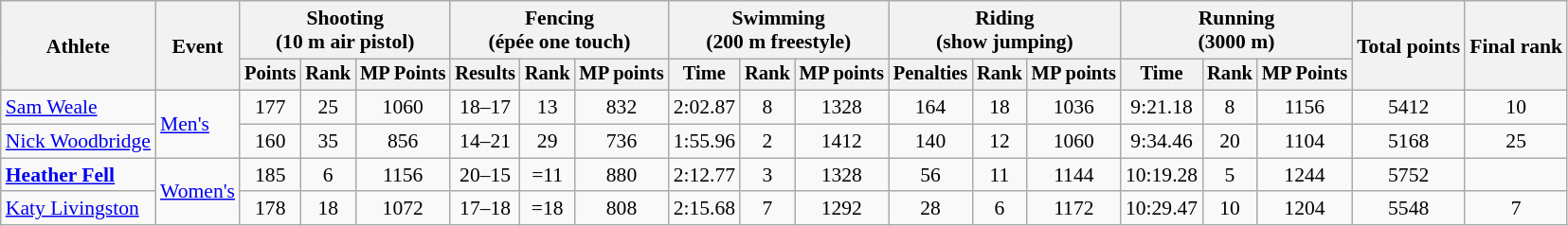<table class="wikitable" style="font-size:90%">
<tr>
<th rowspan="2">Athlete</th>
<th rowspan="2">Event</th>
<th colspan=3>Shooting<br><span>(10 m air pistol)</span></th>
<th colspan=3>Fencing<br><span>(épée one touch)</span></th>
<th colspan=3>Swimming<br><span>(200 m freestyle)</span></th>
<th colspan=3>Riding<br><span>(show jumping)</span></th>
<th colspan=3>Running<br><span>(3000 m)</span></th>
<th rowspan=2>Total points</th>
<th rowspan=2>Final rank</th>
</tr>
<tr style="font-size:95%">
<th>Points</th>
<th>Rank</th>
<th>MP Points</th>
<th>Results</th>
<th>Rank</th>
<th>MP points</th>
<th>Time</th>
<th>Rank</th>
<th>MP points</th>
<th>Penalties</th>
<th>Rank</th>
<th>MP points</th>
<th>Time</th>
<th>Rank</th>
<th>MP Points</th>
</tr>
<tr align=center>
<td align=left><a href='#'>Sam Weale</a></td>
<td align=left rowspan=2><a href='#'>Men's</a></td>
<td>177</td>
<td>25</td>
<td>1060</td>
<td>18–17</td>
<td>13</td>
<td>832</td>
<td>2:02.87</td>
<td>8</td>
<td>1328</td>
<td>164</td>
<td>18</td>
<td>1036</td>
<td>9:21.18</td>
<td>8</td>
<td>1156</td>
<td>5412</td>
<td>10</td>
</tr>
<tr align=center>
<td align=left><a href='#'>Nick Woodbridge</a></td>
<td>160</td>
<td>35</td>
<td>856</td>
<td>14–21</td>
<td>29</td>
<td>736</td>
<td>1:55.96</td>
<td>2</td>
<td>1412</td>
<td>140</td>
<td>12</td>
<td>1060</td>
<td>9:34.46</td>
<td>20</td>
<td>1104</td>
<td>5168</td>
<td>25</td>
</tr>
<tr align=center>
<td align=left><strong><a href='#'>Heather Fell</a></strong></td>
<td align=left rowspan=2><a href='#'>Women's</a></td>
<td>185</td>
<td>6</td>
<td>1156</td>
<td>20–15</td>
<td>=11</td>
<td>880</td>
<td>2:12.77</td>
<td>3</td>
<td>1328</td>
<td>56</td>
<td>11</td>
<td>1144</td>
<td>10:19.28</td>
<td>5</td>
<td>1244</td>
<td>5752</td>
<td></td>
</tr>
<tr align=center>
<td align=left><a href='#'>Katy Livingston</a></td>
<td>178</td>
<td>18</td>
<td>1072</td>
<td>17–18</td>
<td>=18</td>
<td>808</td>
<td>2:15.68</td>
<td>7</td>
<td>1292</td>
<td>28</td>
<td>6</td>
<td>1172</td>
<td>10:29.47</td>
<td>10</td>
<td>1204</td>
<td>5548</td>
<td>7</td>
</tr>
</table>
